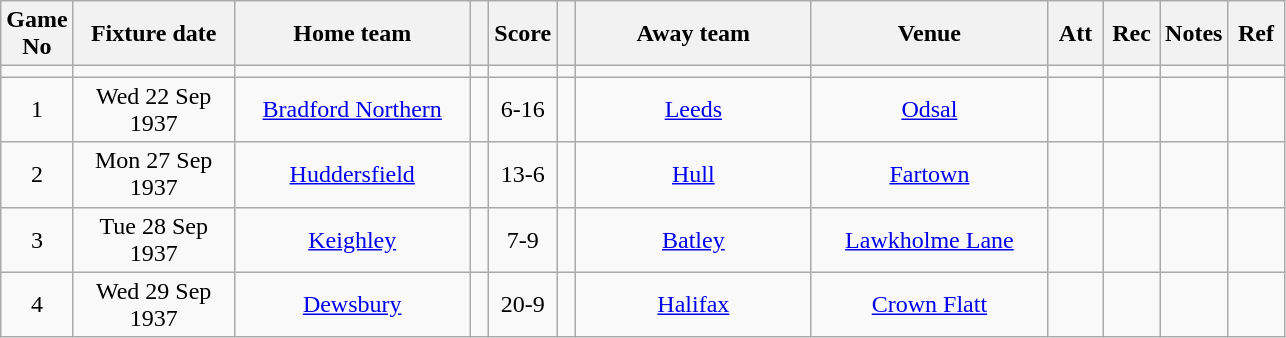<table class="wikitable" style="text-align:center;">
<tr>
<th width=20 abbr="No">Game No</th>
<th width=100 abbr="Date">Fixture date</th>
<th width=150 abbr="Home team">Home team</th>
<th width=5 abbr="space"></th>
<th width=20 abbr="Score">Score</th>
<th width=5 abbr="space"></th>
<th width=150 abbr="Away team">Away team</th>
<th width=150 abbr="Venue">Venue</th>
<th width=30 abbr="Att">Att</th>
<th width=30 abbr="Rec">Rec</th>
<th width=20 abbr="Notes">Notes</th>
<th width=30 abbr="Ref">Ref</th>
</tr>
<tr>
<td></td>
<td></td>
<td></td>
<td></td>
<td></td>
<td></td>
<td></td>
<td></td>
<td></td>
<td></td>
<td></td>
</tr>
<tr>
<td>1</td>
<td>Wed 22 Sep 1937</td>
<td><a href='#'>Bradford Northern</a></td>
<td></td>
<td>6-16</td>
<td></td>
<td><a href='#'>Leeds</a></td>
<td><a href='#'>Odsal</a></td>
<td></td>
<td></td>
<td></td>
<td></td>
</tr>
<tr>
<td>2</td>
<td>Mon 27 Sep 1937</td>
<td><a href='#'>Huddersfield</a></td>
<td></td>
<td>13-6</td>
<td></td>
<td><a href='#'>Hull</a></td>
<td><a href='#'>Fartown</a></td>
<td></td>
<td></td>
<td></td>
<td></td>
</tr>
<tr>
<td>3</td>
<td>Tue 28 Sep 1937</td>
<td><a href='#'>Keighley</a></td>
<td></td>
<td>7-9</td>
<td></td>
<td><a href='#'>Batley</a></td>
<td><a href='#'>Lawkholme Lane</a></td>
<td></td>
<td></td>
<td></td>
<td></td>
</tr>
<tr>
<td>4</td>
<td>Wed 29 Sep 1937</td>
<td><a href='#'>Dewsbury</a></td>
<td></td>
<td>20-9</td>
<td></td>
<td><a href='#'>Halifax</a></td>
<td><a href='#'>Crown Flatt</a></td>
<td></td>
<td></td>
<td></td>
<td></td>
</tr>
</table>
